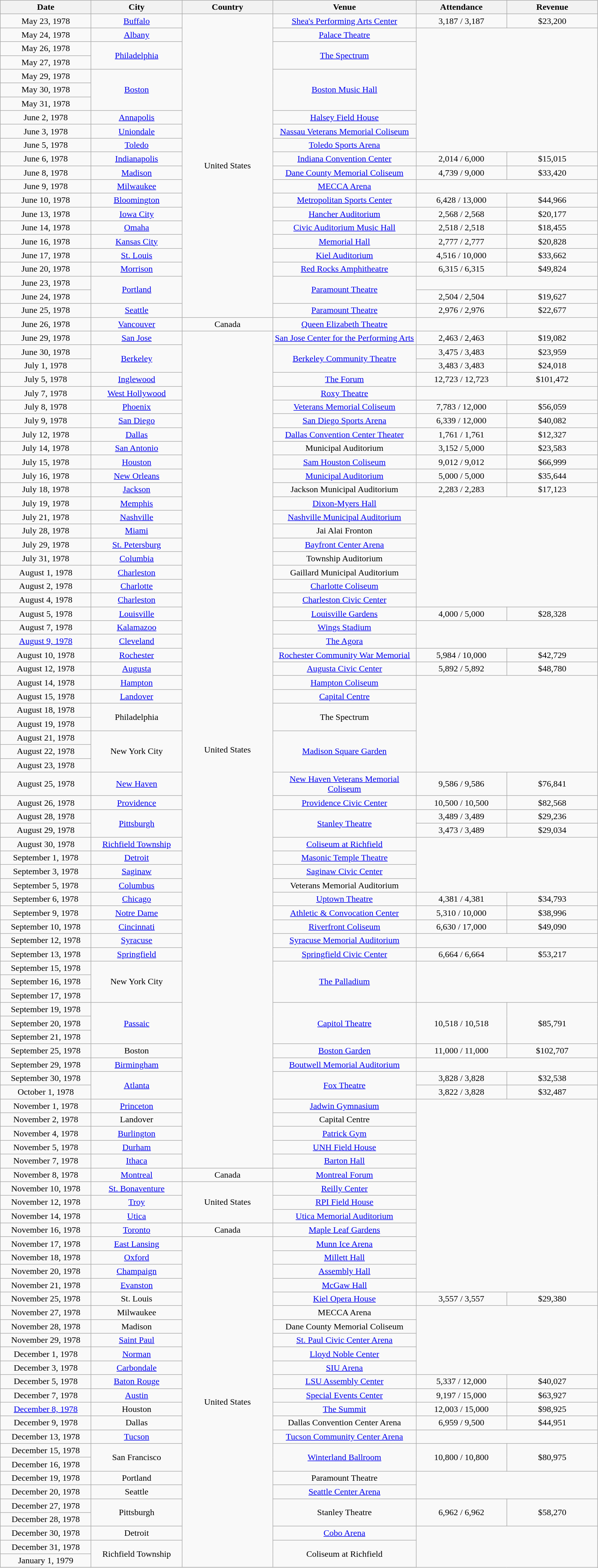<table class="wikitable" style="text-align:center;">
<tr>
<th scope="col" style="width:10em;">Date</th>
<th scope="col" style="width:10em;">City</th>
<th scope="col" style="width:10em;">Country</th>
<th scope="col" style="width:16em;">Venue</th>
<th scope="col" style="width:10em;">Attendance</th>
<th scope="col" style="width:10em;">Revenue</th>
</tr>
<tr>
<td>May 23, 1978</td>
<td><a href='#'>Buffalo</a></td>
<td rowspan="22">United States</td>
<td><a href='#'>Shea's Performing Arts Center</a></td>
<td rowspan="1">3,187 / 3,187</td>
<td rowspan="1">$23,200</td>
</tr>
<tr>
<td>May 24, 1978</td>
<td><a href='#'>Albany</a></td>
<td><a href='#'>Palace Theatre</a></td>
</tr>
<tr>
<td>May 26, 1978</td>
<td rowspan="2"><a href='#'>Philadelphia</a></td>
<td rowspan="2"><a href='#'>The Spectrum</a></td>
</tr>
<tr>
<td>May 27, 1978</td>
</tr>
<tr>
<td>May 29, 1978</td>
<td rowspan="3"><a href='#'>Boston</a></td>
<td rowspan="3"><a href='#'>Boston Music Hall</a></td>
</tr>
<tr>
<td>May 30, 1978</td>
</tr>
<tr>
<td>May 31, 1978</td>
</tr>
<tr>
<td>June 2, 1978</td>
<td><a href='#'>Annapolis</a></td>
<td><a href='#'>Halsey Field House</a></td>
</tr>
<tr>
<td>June 3, 1978</td>
<td><a href='#'>Uniondale</a></td>
<td><a href='#'>Nassau Veterans Memorial Coliseum</a></td>
</tr>
<tr>
<td>June 5, 1978</td>
<td><a href='#'>Toledo</a></td>
<td><a href='#'>Toledo Sports Arena</a></td>
</tr>
<tr>
<td>June 6, 1978</td>
<td><a href='#'>Indianapolis</a></td>
<td><a href='#'>Indiana Convention Center</a></td>
<td rowspan="1">2,014 / 6,000</td>
<td rowspan="1">$15,015</td>
</tr>
<tr>
<td>June 8, 1978</td>
<td><a href='#'>Madison</a></td>
<td><a href='#'>Dane County Memorial Coliseum</a></td>
<td rowspan="1">4,739 / 9,000</td>
<td rowspan="1">$33,420</td>
</tr>
<tr>
<td>June 9, 1978</td>
<td><a href='#'>Milwaukee</a></td>
<td><a href='#'>MECCA Arena</a></td>
</tr>
<tr>
<td>June 10, 1978</td>
<td><a href='#'>Bloomington</a></td>
<td><a href='#'>Metropolitan Sports Center</a></td>
<td rowspan="1">6,428 / 13,000</td>
<td rowspan="1">$44,966</td>
</tr>
<tr>
<td>June 13, 1978</td>
<td><a href='#'>Iowa City</a></td>
<td><a href='#'>Hancher Auditorium</a></td>
<td rowspan="1">2,568 / 2,568</td>
<td rowspan="1">$20,177</td>
</tr>
<tr>
<td>June 14, 1978</td>
<td><a href='#'>Omaha</a></td>
<td><a href='#'>Civic Auditorium Music Hall</a></td>
<td rowspan="1">2,518 / 2,518</td>
<td rowspan="1">$18,455</td>
</tr>
<tr>
<td>June 16, 1978</td>
<td><a href='#'>Kansas City</a></td>
<td><a href='#'>Memorial Hall</a></td>
<td rowspan="1">2,777 / 2,777</td>
<td rowspan="1">$20,828</td>
</tr>
<tr>
<td>June 17, 1978</td>
<td><a href='#'>St. Louis</a></td>
<td><a href='#'>Kiel Auditorium</a></td>
<td rowspan="1">4,516 / 10,000</td>
<td rowspan="1">$33,662</td>
</tr>
<tr>
<td>June 20, 1978</td>
<td><a href='#'>Morrison</a></td>
<td><a href='#'>Red Rocks Amphitheatre</a></td>
<td rowspan="1">6,315 / 6,315</td>
<td rowspan="1">$49,824</td>
</tr>
<tr>
<td>June 23, 1978</td>
<td rowspan="2"><a href='#'>Portland</a></td>
<td rowspan="2"><a href='#'>Paramount Theatre</a></td>
</tr>
<tr>
<td>June 24, 1978</td>
<td rowspan="1">2,504 / 2,504</td>
<td rowspan="1">$19,627</td>
</tr>
<tr>
<td>June 25, 1978</td>
<td><a href='#'>Seattle</a></td>
<td><a href='#'>Paramount Theatre</a></td>
<td rowspan="1">2,976 / 2,976</td>
<td rowspan="1">$22,677</td>
</tr>
<tr>
<td>June 26, 1978</td>
<td><a href='#'>Vancouver</a></td>
<td>Canada</td>
<td><a href='#'>Queen Elizabeth Theatre</a></td>
</tr>
<tr>
<td>June 29, 1978</td>
<td><a href='#'>San Jose</a></td>
<td rowspan="60">United States</td>
<td><a href='#'>San Jose Center for the Performing Arts</a></td>
<td rowspan="1">2,463 / 2,463</td>
<td rowspan="1">$19,082</td>
</tr>
<tr>
<td>June 30, 1978</td>
<td rowspan="2"><a href='#'>Berkeley</a></td>
<td rowspan="2"><a href='#'>Berkeley Community Theatre</a></td>
<td rowspan="1">3,475 / 3,483</td>
<td rowspan="1">$23,959</td>
</tr>
<tr>
<td>July 1, 1978</td>
<td rowspan="1">3,483 / 3,483</td>
<td rowspan="1">$24,018</td>
</tr>
<tr>
<td>July 5, 1978</td>
<td><a href='#'>Inglewood</a></td>
<td><a href='#'>The Forum</a></td>
<td rowspan="1">12,723 / 12,723</td>
<td rowspan="1">$101,472</td>
</tr>
<tr>
<td>July 7, 1978</td>
<td><a href='#'>West Hollywood</a></td>
<td><a href='#'>Roxy Theatre</a></td>
</tr>
<tr>
<td>July 8, 1978</td>
<td><a href='#'>Phoenix</a></td>
<td><a href='#'>Veterans Memorial Coliseum</a></td>
<td rowspan="1">7,783 / 12,000</td>
<td rowspan="1">$56,059</td>
</tr>
<tr>
<td>July 9, 1978</td>
<td><a href='#'>San Diego</a></td>
<td><a href='#'>San Diego Sports Arena</a></td>
<td rowspan="1">6,339 / 12,000</td>
<td rowspan="1">$40,082</td>
</tr>
<tr>
<td>July 12, 1978</td>
<td><a href='#'>Dallas</a></td>
<td><a href='#'>Dallas Convention Center Theater</a></td>
<td rowspan="1">1,761 / 1,761</td>
<td rowspan="1">$12,327</td>
</tr>
<tr>
<td>July 14, 1978</td>
<td><a href='#'>San Antonio</a></td>
<td>Municipal Auditorium</td>
<td rowspan="1">3,152 / 5,000</td>
<td rowspan="1">$23,583</td>
</tr>
<tr>
<td>July 15, 1978</td>
<td><a href='#'>Houston</a></td>
<td><a href='#'>Sam Houston Coliseum</a></td>
<td rowspan="1">9,012 / 9,012</td>
<td rowspan="1">$66,999</td>
</tr>
<tr>
<td>July 16, 1978</td>
<td><a href='#'>New Orleans</a></td>
<td><a href='#'>Municipal Auditorium</a></td>
<td rowspan="1">5,000 / 5,000</td>
<td rowspan="1">$35,644</td>
</tr>
<tr>
<td>July 18, 1978</td>
<td><a href='#'>Jackson</a></td>
<td>Jackson Municipal Auditorium</td>
<td rowspan="1">2,283 / 2,283</td>
<td rowspan="1">$17,123</td>
</tr>
<tr>
<td>July 19, 1978</td>
<td><a href='#'>Memphis</a></td>
<td><a href='#'>Dixon-Myers Hall</a></td>
</tr>
<tr>
<td>July 21, 1978</td>
<td><a href='#'>Nashville</a></td>
<td><a href='#'>Nashville Municipal Auditorium</a></td>
</tr>
<tr>
<td>July 28, 1978</td>
<td><a href='#'>Miami</a></td>
<td>Jai Alai Fronton</td>
</tr>
<tr>
<td>July 29, 1978</td>
<td><a href='#'>St. Petersburg</a></td>
<td><a href='#'>Bayfront Center Arena</a></td>
</tr>
<tr>
<td>July 31, 1978</td>
<td><a href='#'>Columbia</a></td>
<td>Township Auditorium</td>
</tr>
<tr>
<td>August 1, 1978</td>
<td><a href='#'>Charleston</a></td>
<td>Gaillard Municipal Auditorium</td>
</tr>
<tr>
<td>August 2, 1978</td>
<td><a href='#'>Charlotte</a></td>
<td><a href='#'>Charlotte Coliseum</a></td>
</tr>
<tr>
<td>August 4, 1978</td>
<td><a href='#'>Charleston</a></td>
<td><a href='#'>Charleston Civic Center</a></td>
</tr>
<tr>
<td>August 5, 1978</td>
<td><a href='#'>Louisville</a></td>
<td><a href='#'>Louisville Gardens</a></td>
<td rowspan="1">4,000 / 5,000</td>
<td rowspan="1">$28,328</td>
</tr>
<tr>
<td>August 7, 1978</td>
<td><a href='#'>Kalamazoo</a></td>
<td><a href='#'>Wings Stadium</a></td>
</tr>
<tr>
<td><a href='#'>August 9, 1978</a></td>
<td><a href='#'>Cleveland</a></td>
<td><a href='#'>The Agora</a></td>
</tr>
<tr>
<td>August 10, 1978</td>
<td><a href='#'>Rochester</a></td>
<td><a href='#'>Rochester Community War Memorial</a></td>
<td rowspan="1">5,984 / 10,000</td>
<td rowspan="1">$42,729</td>
</tr>
<tr>
<td>August 12, 1978</td>
<td><a href='#'>Augusta</a></td>
<td><a href='#'>Augusta Civic Center</a></td>
<td rowspan="1">5,892 / 5,892</td>
<td rowspan="1">$48,780</td>
</tr>
<tr>
<td>August 14, 1978</td>
<td><a href='#'>Hampton</a></td>
<td><a href='#'>Hampton Coliseum</a></td>
</tr>
<tr>
<td>August 15, 1978</td>
<td><a href='#'>Landover</a></td>
<td><a href='#'>Capital Centre</a></td>
</tr>
<tr>
<td>August 18, 1978</td>
<td rowspan="2">Philadelphia</td>
<td rowspan="2">The Spectrum</td>
</tr>
<tr>
<td>August 19, 1978</td>
</tr>
<tr>
<td>August 21, 1978</td>
<td rowspan="3">New York City</td>
<td rowspan="3"><a href='#'>Madison Square Garden</a></td>
</tr>
<tr>
<td>August 22, 1978</td>
</tr>
<tr>
<td>August 23, 1978</td>
</tr>
<tr>
<td>August 25, 1978</td>
<td><a href='#'>New Haven</a></td>
<td><a href='#'>New Haven Veterans Memorial Coliseum</a></td>
<td rowspan="1">9,586 / 9,586</td>
<td rowspan="1">$76,841</td>
</tr>
<tr>
<td>August 26, 1978</td>
<td><a href='#'>Providence</a></td>
<td><a href='#'>Providence Civic Center</a></td>
<td rowspan="1">10,500 / 10,500</td>
<td rowspan="1">$82,568</td>
</tr>
<tr>
<td>August 28, 1978</td>
<td rowspan="2"><a href='#'>Pittsburgh</a></td>
<td rowspan="2"><a href='#'>Stanley Theatre</a></td>
<td rowspan="1">3,489 / 3,489</td>
<td rowspan="1">$29,236</td>
</tr>
<tr>
<td>August 29, 1978</td>
<td rowspan="1">3,473 / 3,489</td>
<td rowspan="1">$29,034</td>
</tr>
<tr>
<td>August 30, 1978</td>
<td><a href='#'>Richfield Township</a></td>
<td><a href='#'>Coliseum at Richfield</a></td>
</tr>
<tr>
<td>September 1, 1978</td>
<td><a href='#'>Detroit</a></td>
<td><a href='#'>Masonic Temple Theatre</a></td>
</tr>
<tr>
<td>September 3, 1978</td>
<td><a href='#'>Saginaw</a></td>
<td><a href='#'>Saginaw Civic Center</a></td>
</tr>
<tr>
<td>September 5, 1978</td>
<td><a href='#'>Columbus</a></td>
<td>Veterans Memorial Auditorium</td>
</tr>
<tr>
<td>September 6, 1978</td>
<td><a href='#'>Chicago</a></td>
<td><a href='#'>Uptown Theatre</a></td>
<td rowspan="1">4,381 / 4,381</td>
<td rowspan="1">$34,793</td>
</tr>
<tr>
<td>September 9, 1978</td>
<td><a href='#'>Notre Dame</a></td>
<td><a href='#'>Athletic & Convocation Center</a></td>
<td rowspan="1">5,310 / 10,000</td>
<td rowspan="1">$38,996</td>
</tr>
<tr>
<td>September 10, 1978</td>
<td><a href='#'>Cincinnati</a></td>
<td><a href='#'>Riverfront Coliseum</a></td>
<td rowspan="1">6,630 / 17,000</td>
<td rowspan="1">$49,090</td>
</tr>
<tr>
<td>September 12, 1978</td>
<td><a href='#'>Syracuse</a></td>
<td><a href='#'>Syracuse Memorial Auditorium</a></td>
</tr>
<tr>
<td>September 13, 1978</td>
<td><a href='#'>Springfield</a></td>
<td><a href='#'>Springfield Civic Center</a></td>
<td rowspan="1">6,664 / 6,664</td>
<td rowspan="1">$53,217</td>
</tr>
<tr>
<td>September 15, 1978</td>
<td rowspan="3">New York City</td>
<td rowspan="3"><a href='#'>The Palladium</a></td>
</tr>
<tr>
<td>September 16, 1978</td>
</tr>
<tr>
<td>September 17, 1978</td>
</tr>
<tr>
<td>September 19, 1978</td>
<td rowspan="3"><a href='#'>Passaic</a></td>
<td rowspan="3"><a href='#'>Capitol Theatre</a></td>
<td rowspan="3">10,518 / 10,518</td>
<td rowspan="3">$85,791</td>
</tr>
<tr>
<td>September 20, 1978</td>
</tr>
<tr>
<td>September 21, 1978</td>
</tr>
<tr>
<td>September 25, 1978</td>
<td>Boston</td>
<td><a href='#'>Boston Garden</a></td>
<td rowspan="1">11,000 / 11,000</td>
<td rowspan="1">$102,707</td>
</tr>
<tr>
<td>September 29, 1978</td>
<td><a href='#'>Birmingham</a></td>
<td><a href='#'>Boutwell Memorial Auditorium</a></td>
</tr>
<tr>
<td>September 30, 1978</td>
<td rowspan="2"><a href='#'>Atlanta</a></td>
<td rowspan="2"><a href='#'>Fox Theatre</a></td>
<td rowspan="1">3,828 / 3,828</td>
<td rowspan="1">$32,538</td>
</tr>
<tr>
<td>October 1, 1978</td>
<td rowspan="1">3,822 / 3,828</td>
<td rowspan="1">$32,487</td>
</tr>
<tr>
<td>November 1, 1978</td>
<td><a href='#'>Princeton</a></td>
<td><a href='#'>Jadwin Gymnasium</a></td>
</tr>
<tr>
<td>November 2, 1978</td>
<td>Landover</td>
<td>Capital Centre</td>
</tr>
<tr>
<td>November 4, 1978</td>
<td><a href='#'>Burlington</a></td>
<td><a href='#'>Patrick Gym</a></td>
</tr>
<tr>
<td>November 5, 1978</td>
<td><a href='#'>Durham</a></td>
<td><a href='#'>UNH Field House</a></td>
</tr>
<tr>
<td>November 7, 1978</td>
<td><a href='#'>Ithaca</a></td>
<td><a href='#'>Barton Hall</a></td>
</tr>
<tr>
<td>November 8, 1978</td>
<td><a href='#'>Montreal</a></td>
<td>Canada</td>
<td><a href='#'>Montreal Forum</a></td>
</tr>
<tr>
<td>November 10, 1978</td>
<td><a href='#'>St. Bonaventure</a></td>
<td rowspan="3">United States</td>
<td><a href='#'>Reilly Center</a></td>
</tr>
<tr>
<td>November 12, 1978</td>
<td><a href='#'>Troy</a></td>
<td><a href='#'>RPI Field House</a></td>
</tr>
<tr>
<td>November 14, 1978</td>
<td><a href='#'>Utica</a></td>
<td><a href='#'>Utica Memorial Auditorium</a></td>
</tr>
<tr>
<td>November 16, 1978</td>
<td><a href='#'>Toronto</a></td>
<td>Canada</td>
<td><a href='#'>Maple Leaf Gardens</a></td>
</tr>
<tr>
<td>November 17, 1978</td>
<td><a href='#'>East Lansing</a></td>
<td rowspan="24">United States</td>
<td><a href='#'>Munn Ice Arena</a></td>
</tr>
<tr>
<td>November 18, 1978</td>
<td><a href='#'>Oxford</a></td>
<td><a href='#'>Millett Hall</a></td>
</tr>
<tr>
<td>November 20, 1978</td>
<td><a href='#'>Champaign</a></td>
<td><a href='#'>Assembly Hall</a></td>
</tr>
<tr>
<td>November 21, 1978</td>
<td><a href='#'>Evanston</a></td>
<td><a href='#'>McGaw Hall</a></td>
</tr>
<tr>
<td>November 25, 1978</td>
<td>St. Louis</td>
<td><a href='#'>Kiel Opera House</a></td>
<td rowspan="1">3,557 / 3,557</td>
<td rowspan="1">$29,380</td>
</tr>
<tr>
<td>November 27, 1978</td>
<td>Milwaukee</td>
<td>MECCA Arena</td>
</tr>
<tr>
<td>November 28, 1978</td>
<td>Madison</td>
<td>Dane County Memorial Coliseum</td>
</tr>
<tr>
<td>November 29, 1978</td>
<td><a href='#'>Saint Paul</a></td>
<td><a href='#'>St. Paul Civic Center Arena</a></td>
</tr>
<tr>
<td>December 1, 1978</td>
<td><a href='#'>Norman</a></td>
<td><a href='#'>Lloyd Noble Center</a></td>
</tr>
<tr>
<td>December 3, 1978</td>
<td><a href='#'>Carbondale</a></td>
<td><a href='#'>SIU Arena</a></td>
</tr>
<tr>
<td>December 5, 1978</td>
<td><a href='#'>Baton Rouge</a></td>
<td><a href='#'>LSU Assembly Center</a></td>
<td rowspan="1">5,337 / 12,000</td>
<td rowspan="1">$40,027</td>
</tr>
<tr>
<td>December 7, 1978</td>
<td><a href='#'>Austin</a></td>
<td><a href='#'>Special Events Center</a></td>
<td rowspan="1">9,197 / 15,000</td>
<td rowspan="1">$63,927</td>
</tr>
<tr>
<td><a href='#'>December 8, 1978</a></td>
<td>Houston</td>
<td><a href='#'>The Summit</a></td>
<td rowspan="1">12,003 / 15,000</td>
<td rowspan="1">$98,925</td>
</tr>
<tr>
<td>December 9, 1978</td>
<td>Dallas</td>
<td>Dallas Convention Center Arena</td>
<td rowspan="1">6,959 / 9,500</td>
<td rowspan="1">$44,951</td>
</tr>
<tr>
<td>December 13, 1978</td>
<td><a href='#'>Tucson</a></td>
<td><a href='#'>Tucson Community Center Arena</a></td>
</tr>
<tr>
<td>December 15, 1978</td>
<td rowspan="2">San Francisco</td>
<td rowspan="2"><a href='#'>Winterland Ballroom</a></td>
<td rowspan="2">10,800 / 10,800</td>
<td rowspan="2">$80,975</td>
</tr>
<tr>
<td>December 16, 1978</td>
</tr>
<tr>
<td>December 19, 1978</td>
<td>Portland</td>
<td>Paramount Theatre</td>
</tr>
<tr>
<td>December 20, 1978</td>
<td>Seattle</td>
<td><a href='#'>Seattle Center Arena</a></td>
</tr>
<tr>
<td>December 27, 1978</td>
<td rowspan="2">Pittsburgh</td>
<td rowspan="2">Stanley Theatre</td>
<td rowspan="2">6,962 / 6,962</td>
<td rowspan="2">$58,270</td>
</tr>
<tr>
<td>December 28, 1978</td>
</tr>
<tr>
<td>December 30, 1978</td>
<td>Detroit</td>
<td><a href='#'>Cobo Arena</a></td>
</tr>
<tr>
<td>December 31, 1978</td>
<td rowspan="2">Richfield Township</td>
<td rowspan="2">Coliseum at Richfield</td>
</tr>
<tr>
<td>January 1, 1979</td>
</tr>
<tr>
</tr>
</table>
